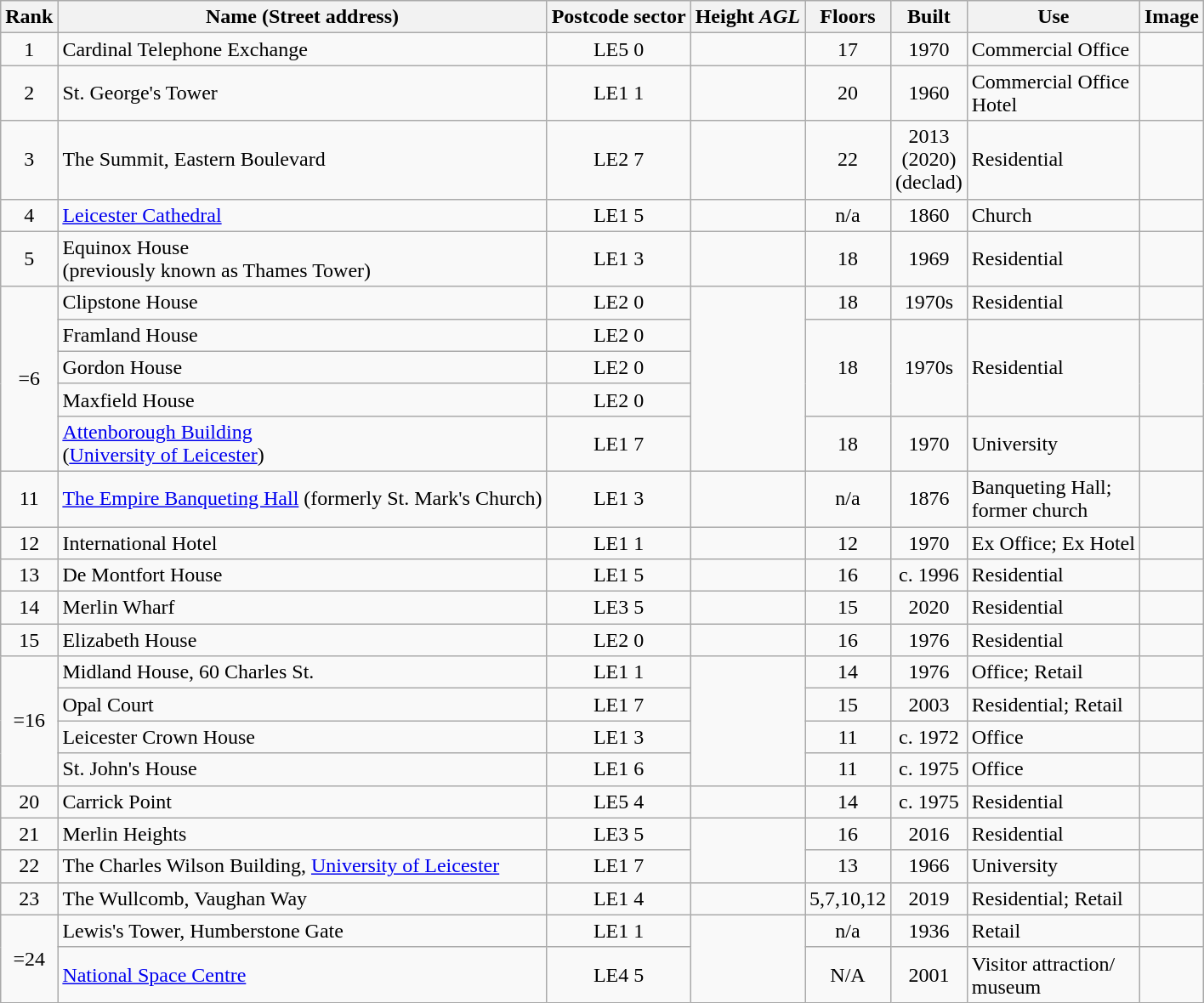<table class="wikitable sortable">
<tr>
<th align="center" data-sort-type="isodate">Rank<br></th>
<th align="center">Name (Street address)</th>
<th align=center colspan=2>Postcode sector</th>
<th align="center" data-sort-type="number">Height <em>AGL</em></th>
<th align="center">Floors</th>
<th align="center" data-sort-type="isoDate">Built</th>
<th align="center">Use</th>
<th class=unsortable>Image</th>
</tr>
<tr>
<td align="center">1</td>
<td>Cardinal Telephone Exchange</td>
<td colspan="2" align="center">LE5 0</td>
<td align="center"></td>
<td align="center">17</td>
<td align="center">1970</td>
<td>Commercial Office</td>
<td></td>
</tr>
<tr>
<td align="center">2</td>
<td>St. George's Tower</td>
<td colspan="2" align="center">LE1 1</td>
<td align="center"></td>
<td align="center">20</td>
<td align="center">1960</td>
<td>Commercial Office<br>Hotel</td>
<td></td>
</tr>
<tr>
<td align="center">3</td>
<td>The Summit, Eastern Boulevard</td>
<td colspan="2" align="center">LE2 7</td>
<td align="center"></td>
<td align="center">22</td>
<td align="center">2013<br>(2020)<br>(declad)</td>
<td>Residential</td>
<td></td>
</tr>
<tr>
<td align="center">4</td>
<td><a href='#'>Leicester Cathedral</a></td>
<td colspan="2" align="center">LE1 5</td>
<td align="center"></td>
<td align="center">n/a</td>
<td align="center">1860</td>
<td>Church</td>
<td></td>
</tr>
<tr>
<td align="center">5</td>
<td>Equinox House<br>(previously known as Thames Tower)</td>
<td colspan="2" align="center">LE1 3</td>
<td align="center"></td>
<td align="center">18</td>
<td align="center">1969</td>
<td>Residential</td>
<td></td>
</tr>
<tr>
<td rowspan="5" align="center">=6</td>
<td>Clipstone House</td>
<td colspan="2" align="center">LE2 0</td>
<td rowspan="5" align="center"></td>
<td align="center">18</td>
<td align="center">1970s</td>
<td>Residential</td>
<td></td>
</tr>
<tr>
<td>Framland House</td>
<td colspan="2" align="center">LE2 0</td>
<td rowspan="3" align="center">18</td>
<td rowspan="3" align="center">1970s</td>
<td rowspan="3">Residential</td>
<td rowspan="3"><br></td>
</tr>
<tr>
<td>Gordon House</td>
<td colspan="2" align="center">LE2 0</td>
</tr>
<tr>
<td>Maxfield House</td>
<td colspan="2" align="center">LE2 0</td>
</tr>
<tr>
<td><a href='#'>Attenborough Building</a><br>(<a href='#'>University of Leicester</a>)</td>
<td colspan="2" align="center">LE1 7</td>
<td align="center">18</td>
<td align="center">1970</td>
<td>University</td>
<td></td>
</tr>
<tr>
<td align="center">11</td>
<td><a href='#'>The Empire Banqueting Hall</a> (formerly St. Mark's Church)</td>
<td colspan="2" align="center">LE1 3</td>
<td align="center"></td>
<td align="center">n/a</td>
<td align="center">1876</td>
<td>Banqueting Hall;<br>former church</td>
<td></td>
</tr>
<tr>
<td align="center">12</td>
<td>International Hotel</td>
<td colspan="2" align="center">LE1 1</td>
<td align="center"></td>
<td align="center">12</td>
<td align="center">1970</td>
<td>Ex Office; Ex Hotel</td>
<td></td>
</tr>
<tr>
<td align="center">13</td>
<td>De Montfort House</td>
<td colspan="2" align="center">LE1 5</td>
<td align="center"></td>
<td align="center">16</td>
<td align="center">c. 1996</td>
<td>Residential</td>
<td></td>
</tr>
<tr>
<td align="center">14</td>
<td>Merlin Wharf</td>
<td colspan="2" align="center">LE3 5</td>
<td rowspan="1" align="center"></td>
<td align="center">15</td>
<td align="center">2020</td>
<td>Residential</td>
<td></td>
</tr>
<tr>
<td align="center">15</td>
<td>Elizabeth House</td>
<td colspan="2" align="center">LE2 0</td>
<td rowspan="1" align="center"></td>
<td align="center">16</td>
<td align="center">1976</td>
<td>Residential</td>
<td></td>
</tr>
<tr>
<td rowspan="4" align="center">=16</td>
<td>Midland House, 60 Charles St.</td>
<td colspan="2" align="center">LE1 1</td>
<td rowspan="4" align="center"></td>
<td align="center">14</td>
<td align="center">1976</td>
<td>Office; Retail</td>
<td></td>
</tr>
<tr>
<td>Opal Court</td>
<td colspan="2" align="center">LE1 7</td>
<td align="center">15</td>
<td align="center">2003</td>
<td>Residential; Retail</td>
<td></td>
</tr>
<tr>
<td>Leicester Crown House</td>
<td colspan="2" align="center">LE1 3</td>
<td align="center">11</td>
<td align="center">c. 1972</td>
<td>Office</td>
<td></td>
</tr>
<tr>
<td>St. John's House</td>
<td colspan="2" align="center">LE1 6</td>
<td align="center">11</td>
<td align="center">c. 1975</td>
<td>Office</td>
<td></td>
</tr>
<tr>
<td align="center">20</td>
<td>Carrick Point</td>
<td colspan="2" align="center">LE5 4</td>
<td align="center"></td>
<td align="center">14</td>
<td align="center">c. 1975</td>
<td>Residential</td>
<td></td>
</tr>
<tr>
<td align="center">21</td>
<td>Merlin Heights</td>
<td colspan="2" align="center">LE3 5</td>
<td rowspan="2" align="center"></td>
<td align="center">16</td>
<td align="center">2016</td>
<td>Residential</td>
<td></td>
</tr>
<tr>
<td align="center">22</td>
<td>The Charles Wilson Building, <a href='#'>University of Leicester</a></td>
<td colspan="2" align="center">LE1 7</td>
<td align="center">13</td>
<td align="center">1966</td>
<td>University</td>
<td></td>
</tr>
<tr>
<td align="center">23</td>
<td>The Wullcomb, Vaughan Way</td>
<td colspan="2" align="center">LE1 4</td>
<td align="center"></td>
<td align="center">5,7,10,12</td>
<td align="center">2019</td>
<td>Residential; Retail</td>
<td></td>
</tr>
<tr>
<td rowspan="2" align="center">=24</td>
<td>Lewis's Tower, Humberstone Gate</td>
<td colspan="2" align="center">LE1 1</td>
<td rowspan="2" align="center"></td>
<td align="center">n/a</td>
<td align="center">1936</td>
<td>Retail</td>
<td></td>
</tr>
<tr>
<td><a href='#'>National Space Centre</a></td>
<td colspan="2" align="center">LE4 5</td>
<td align="center">N/A</td>
<td align="center">2001</td>
<td>Visitor attraction/<br>museum</td>
<td></td>
</tr>
</table>
